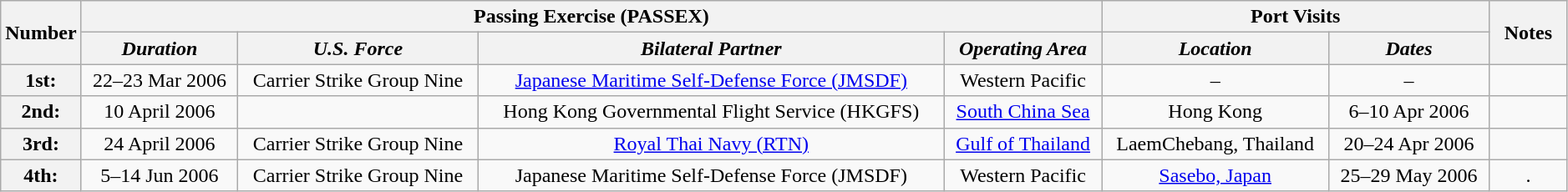<table class="wikitable" style="text-align:center" width=99%>
<tr>
<th rowspan="2" width="5%">Number</th>
<th colspan="4" align="center">Passing Exercise (PASSEX)</th>
<th colspan="2" align="center">Port Visits</th>
<th rowspan="2" width="5%">Notes</th>
</tr>
<tr>
<th align="center"><em>Duration</em></th>
<th align="center"><em>U.S. Force</em></th>
<th align="center"><em>Bilateral Partner</em></th>
<th align="center"><em>Operating Area</em></th>
<th align="center"><em>Location</em></th>
<th align="center"><em>Dates</em></th>
</tr>
<tr>
<th>1st:</th>
<td>22–23 Mar 2006</td>
<td>Carrier Strike Group Nine</td>
<td><a href='#'> Japanese Maritime Self-Defense Force (JMSDF)</a></td>
<td>Western Pacific</td>
<td>–</td>
<td>–</td>
<td></td>
</tr>
<tr>
<th>2nd:</th>
<td>10 April 2006</td>
<td></td>
<td>Hong Kong Governmental Flight Service (HKGFS)</td>
<td><a href='#'>South China Sea</a></td>
<td>Hong Kong</td>
<td>6–10 Apr 2006</td>
<td></td>
</tr>
<tr>
<th>3rd:</th>
<td>24 April 2006</td>
<td>Carrier Strike Group Nine</td>
<td><a href='#'>Royal Thai Navy (RTN)</a></td>
<td><a href='#'>Gulf of Thailand</a></td>
<td>LaemChebang, Thailand</td>
<td>20–24 Apr 2006</td>
<td></td>
</tr>
<tr>
<th>4th:</th>
<td>5–14 Jun 2006</td>
<td>Carrier Strike Group Nine</td>
<td>Japanese Maritime Self-Defense Force (JMSDF)</td>
<td>Western Pacific</td>
<td><a href='#'>Sasebo, Japan</a></td>
<td>25–29 May 2006</td>
<td>.</td>
</tr>
</table>
